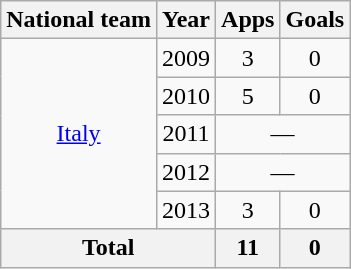<table class="wikitable" style="text-align:center">
<tr>
<th>National team</th>
<th>Year</th>
<th>Apps</th>
<th>Goals</th>
</tr>
<tr>
<td rowspan="5"><a href='#'>Italy</a></td>
<td>2009</td>
<td>3</td>
<td>0</td>
</tr>
<tr>
<td>2010</td>
<td>5</td>
<td>0</td>
</tr>
<tr>
<td>2011</td>
<td colspan="2">—</td>
</tr>
<tr>
<td>2012</td>
<td colspan="2">—</td>
</tr>
<tr>
<td>2013</td>
<td>3</td>
<td>0</td>
</tr>
<tr>
<th colspan="2">Total</th>
<th>11</th>
<th>0</th>
</tr>
</table>
